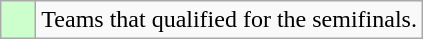<table class="wikitable">
<tr>
<td style="background: #ccffcc;">    </td>
<td>Teams that qualified for the semifinals.</td>
</tr>
</table>
